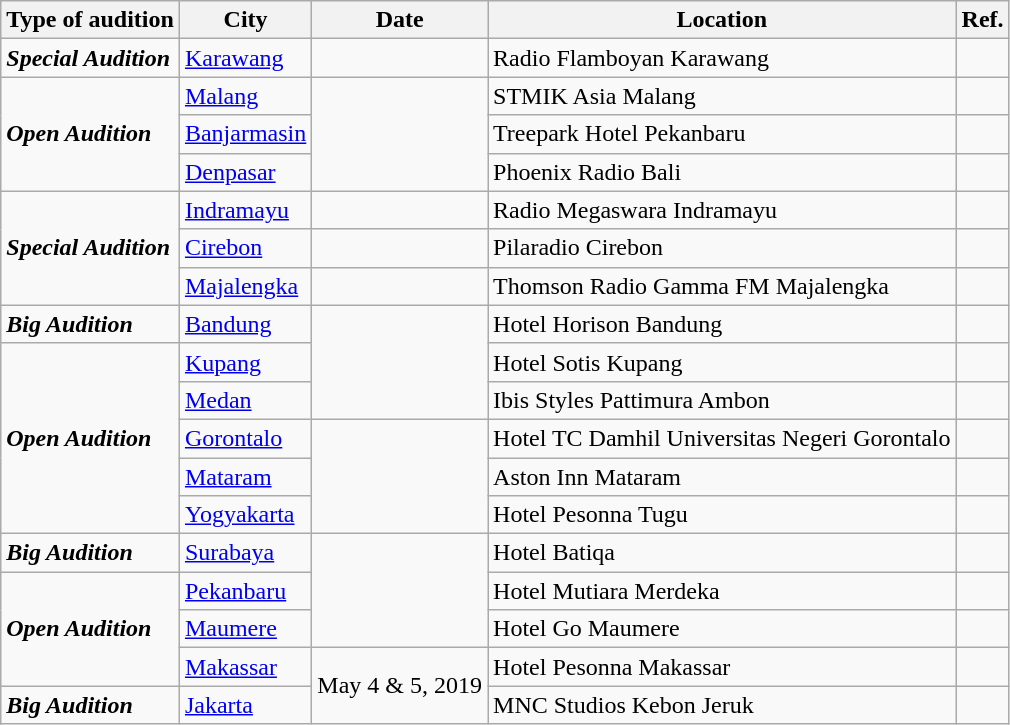<table class="wikitable">
<tr>
<th>Type of audition</th>
<th>City</th>
<th>Date</th>
<th>Location</th>
<th>Ref.</th>
</tr>
<tr>
<td><strong><em>Special Audition</em></strong></td>
<td><a href='#'>Karawang</a></td>
<td></td>
<td>Radio Flamboyan Karawang</td>
<td></td>
</tr>
<tr>
<td rowspan=3><strong><em> Open Audition</em></strong></td>
<td><a href='#'>Malang</a></td>
<td rowspan=3></td>
<td>STMIK Asia Malang</td>
<td></td>
</tr>
<tr>
<td><a href='#'>Banjarmasin</a></td>
<td>Treepark Hotel Pekanbaru</td>
<td></td>
</tr>
<tr>
<td><a href='#'>Denpasar</a></td>
<td>Phoenix Radio Bali</td>
<td></td>
</tr>
<tr>
<td rowspan=3><strong><em>Special Audition</em></strong></td>
<td><a href='#'>Indramayu</a></td>
<td></td>
<td>Radio Megaswara Indramayu</td>
<td></td>
</tr>
<tr>
<td><a href='#'>Cirebon</a></td>
<td></td>
<td>Pilaradio Cirebon</td>
<td></td>
</tr>
<tr>
<td><a href='#'>Majalengka</a></td>
<td></td>
<td>Thomson Radio Gamma FM Majalengka</td>
<td></td>
</tr>
<tr>
<td><strong><em>Big Audition</em></strong></td>
<td><a href='#'>Bandung</a></td>
<td rowspan=3></td>
<td>Hotel Horison Bandung</td>
<td></td>
</tr>
<tr>
<td rowspan=5><strong><em> Open Audition</em></strong></td>
<td><a href='#'>Kupang</a></td>
<td>Hotel Sotis Kupang</td>
<td></td>
</tr>
<tr>
<td><a href='#'>Medan</a></td>
<td>Ibis Styles Pattimura Ambon</td>
<td></td>
</tr>
<tr>
<td><a href='#'>Gorontalo</a></td>
<td rowspan=3></td>
<td>Hotel TC Damhil Universitas Negeri Gorontalo</td>
<td></td>
</tr>
<tr>
<td><a href='#'>Mataram</a></td>
<td>Aston Inn Mataram</td>
<td></td>
</tr>
<tr>
<td><a href='#'>Yogyakarta</a></td>
<td>Hotel Pesonna Tugu</td>
<td></td>
</tr>
<tr>
<td><strong><em>Big Audition</em></strong></td>
<td><a href='#'>Surabaya</a></td>
<td rowspan=3></td>
<td>Hotel Batiqa</td>
<td></td>
</tr>
<tr>
<td rowspan=3><strong><em> Open Audition</em></strong></td>
<td><a href='#'>Pekanbaru</a></td>
<td>Hotel Mutiara Merdeka</td>
<td></td>
</tr>
<tr>
<td><a href='#'>Maumere</a></td>
<td>Hotel Go Maumere</td>
<td></td>
</tr>
<tr>
<td><a href='#'>Makassar</a></td>
<td rowspan=2>May 4 & 5, 2019</td>
<td>Hotel Pesonna Makassar</td>
<td></td>
</tr>
<tr>
<td><strong><em>Big Audition</em></strong></td>
<td><a href='#'>Jakarta</a></td>
<td>MNC Studios Kebon Jeruk</td>
<td></td>
</tr>
</table>
